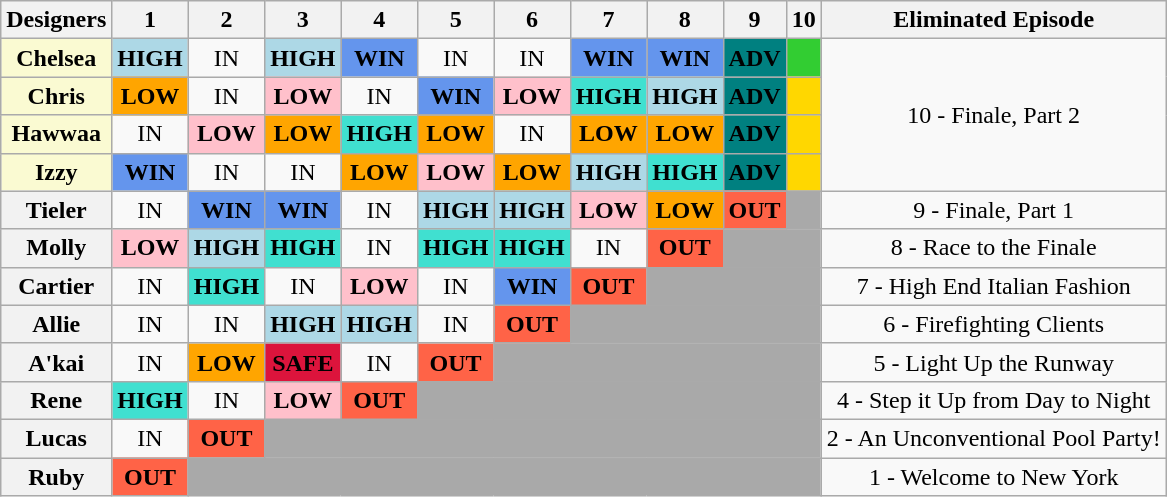<table class="wikitable" style="text-align:center">
<tr>
<th>Designers</th>
<th>1</th>
<th>2</th>
<th>3</th>
<th>4</th>
<th>5</th>
<th>6</th>
<th>7</th>
<th>8</th>
<th>9</th>
<th>10</th>
<th>Eliminated Episode</th>
</tr>
<tr>
<th style="background:#FAFAD2;">Chelsea</th>
<td style="background:lightblue"><strong>HIGH</strong></td>
<td>IN</td>
<td style="background:lightblue"><strong>HIGH</strong></td>
<td style="background:cornflowerblue;"><strong>WIN</strong></td>
<td>IN</td>
<td>IN</td>
<td style="background:cornflowerblue;"><strong>WIN</strong></td>
<td style="background:cornflowerblue;"><strong>WIN</strong></td>
<td style="background:teal;"><strong>ADV</strong></td>
<td style="background:Limegreen;"><strong></strong></td>
<td rowspan="4">10 - Finale, Part 2</td>
</tr>
<tr>
<th style="background:#FAFAD2;">Chris</th>
<td style="background:orange;"><strong>LOW</strong></td>
<td>IN</td>
<td style="background:pink;"><strong>LOW</strong></td>
<td>IN</td>
<td style="background:cornflowerblue;"><strong>WIN</strong></td>
<td style="background:pink;"><strong>LOW</strong></td>
<td style="background:turquoise"><strong>HIGH</strong></td>
<td style="background:lightblue;"><strong>HIGH</strong></td>
<td style="background:teal;"><strong>ADV</strong></td>
<td style="background:gold;"></td>
</tr>
<tr>
<th style="background:#FAFAD2;">Hawwaa</th>
<td>IN</td>
<td style="background:pink;"><strong>LOW</strong></td>
<td style="background:orange;"><strong>LOW</strong></td>
<td style="background:turquoise;"><strong>HIGH</strong></td>
<td style="background:orange;"><strong>LOW</strong></td>
<td>IN</td>
<td style="background:orange;"><strong>LOW</strong></td>
<td style="background:orange;"><strong>LOW</strong></td>
<td style="background:teal;"><strong>ADV</strong></td>
<td style="background:gold;"></td>
</tr>
<tr>
<th style="background:#FAFAD2;">Izzy</th>
<td style="background:cornflowerblue;"><strong>WIN</strong></td>
<td>IN</td>
<td>IN</td>
<td style="background:orange;"><strong>LOW</strong></td>
<td style="background:pink;"><strong>LOW</strong></td>
<td style="background:orange;"><strong>LOW</strong></td>
<td style="background:lightblue;"><strong>HIGH</strong></td>
<td style="background:turquoise;"><strong>HIGH</strong></td>
<td style="background:teal;"><strong>ADV</strong></td>
<td style="background:gold;"></td>
</tr>
<tr>
<th>Tieler</th>
<td>IN</td>
<td style="background:cornflowerblue;"><strong>WIN</strong></td>
<td style="background:cornflowerblue;"><strong>WIN</strong></td>
<td>IN</td>
<td style="background:lightblue;"><strong>HIGH</strong></td>
<td style="background:lightblue;"><strong>HIGH</strong></td>
<td style="background:pink;"><strong>LOW</strong></td>
<td style="background:orange;"><strong>LOW</strong></td>
<td style="background:tomato;"><strong>OUT</strong></td>
<td colspan="1" style="background:darkgrey;"></td>
<td style="text-align:center">9 - Finale, Part 1</td>
</tr>
<tr>
<th>Molly</th>
<td style="background:pink;"><strong>LOW</strong></td>
<td style="background:lightblue;"><strong>HIGH</strong></td>
<td style="background:turquoise;"><strong>HIGH</strong></td>
<td>IN</td>
<td style="background:turquoise;"><strong>HIGH</strong></td>
<td style="background:turquoise;"><strong>HIGH</strong></td>
<td>IN</td>
<td style="background:tomato;"><strong>OUT</strong></td>
<td colspan="2" style="background:darkgrey;"></td>
<td style="text-align:center">8 - Race to the Finale</td>
</tr>
<tr>
<th>Cartier</th>
<td>IN</td>
<td style="background:turquoise;"><strong>HIGH</strong></td>
<td>IN</td>
<td style="background:pink;"><strong>LOW</strong></td>
<td>IN</td>
<td style="background:cornflowerblue;"><strong>WIN</strong></td>
<td style="background:tomato;"><strong>OUT</strong></td>
<td colspan="3" style="background:darkgrey;"></td>
<td style="text-align:center">7 - High End Italian Fashion</td>
</tr>
<tr>
<th>Allie</th>
<td>IN</td>
<td>IN</td>
<td style="background:lightblue"><strong>HIGH</strong></td>
<td style="background:lightblue"><strong>HIGH</strong></td>
<td>IN</td>
<td style="background:tomato;"><strong>OUT</strong></td>
<td colspan="4" style="background:darkgrey;"></td>
<td style="text-align:center">6 - Firefighting Clients</td>
</tr>
<tr>
<th>A'kai</th>
<td>IN</td>
<td style="background:orange;"><strong>LOW</strong></td>
<td style="background:crimson;"><strong>SAFE</strong></td>
<td>IN</td>
<td style="background:tomato;"><strong>OUT</strong></td>
<td colspan="5" style="background:darkgrey;"></td>
<td style="text-align:center">5 - Light Up the Runway</td>
</tr>
<tr>
<th>Rene</th>
<td style="background:turquoise;"><strong>HIGH</strong></td>
<td>IN</td>
<td style="background:pink;"><strong>LOW</strong></td>
<td style="background:tomato;"><strong>OUT</strong></td>
<td colspan="6" style="background:darkgrey;"></td>
<td style="text-align:center">4 - Step it Up from Day to Night</td>
</tr>
<tr>
<th>Lucas</th>
<td>IN</td>
<td style="background:tomato;"><strong>OUT</strong></td>
<td colspan="8" style="background:darkgrey;"></td>
<td style="text-align:center">2 - An Unconventional Pool Party!</td>
</tr>
<tr>
<th>Ruby</th>
<td style="background:tomato;"><strong>OUT</strong></td>
<td colspan="9" style="background:darkgrey;"></td>
<td style="text-align:center">1 - Welcome to New York</td>
</tr>
</table>
